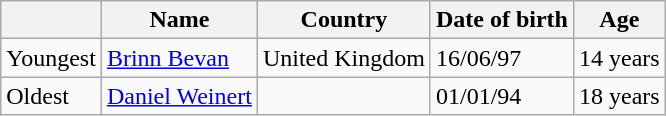<table class="wikitable">
<tr>
<th></th>
<th>Name</th>
<th>Country</th>
<th>Date of birth</th>
<th>Age</th>
</tr>
<tr>
<td>Youngest</td>
<td><a href='#'>Brinn Bevan</a></td>
<td>  United Kingdom</td>
<td>16/06/97</td>
<td>14 years</td>
</tr>
<tr>
<td>Oldest</td>
<td><a href='#'>Daniel Weinert</a></td>
<td></td>
<td>01/01/94</td>
<td>18 years</td>
</tr>
</table>
